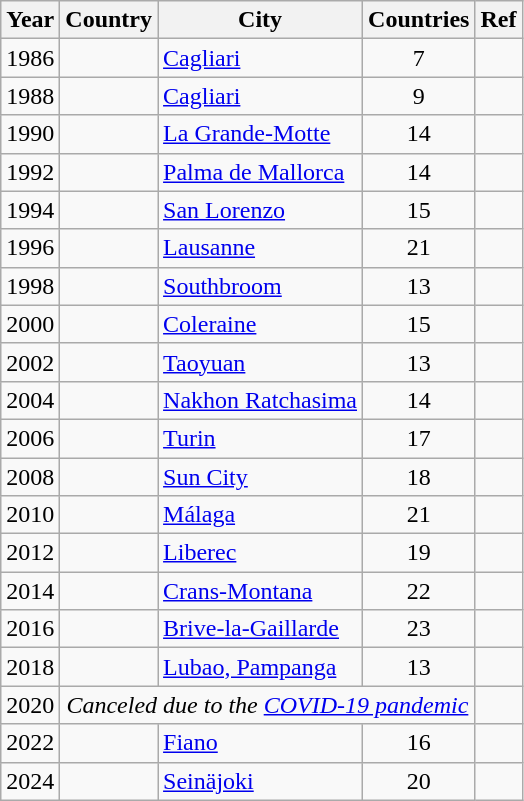<table class="wikitable">
<tr>
<th>Year</th>
<th>Country</th>
<th>City</th>
<th>Countries</th>
<th>Ref</th>
</tr>
<tr>
<td>1986</td>
<td></td>
<td><a href='#'>Cagliari</a></td>
<td align=center>7</td>
<td></td>
</tr>
<tr>
<td>1988</td>
<td></td>
<td><a href='#'>Cagliari</a></td>
<td align=center>9</td>
<td></td>
</tr>
<tr>
<td>1990</td>
<td></td>
<td><a href='#'>La Grande-Motte</a></td>
<td align=center>14</td>
<td></td>
</tr>
<tr>
<td>1992</td>
<td></td>
<td><a href='#'>Palma de Mallorca</a></td>
<td align=center>14</td>
<td></td>
</tr>
<tr>
<td>1994</td>
<td></td>
<td><a href='#'>San Lorenzo</a></td>
<td align=center>15</td>
<td></td>
</tr>
<tr>
<td>1996</td>
<td></td>
<td><a href='#'>Lausanne</a></td>
<td align=center>21</td>
<td></td>
</tr>
<tr>
<td>1998</td>
<td></td>
<td><a href='#'>Southbroom</a></td>
<td align=center>13</td>
<td></td>
</tr>
<tr>
<td>2000</td>
<td></td>
<td><a href='#'>Coleraine</a></td>
<td align=center>15</td>
<td></td>
</tr>
<tr>
<td>2002</td>
<td></td>
<td><a href='#'>Taoyuan</a></td>
<td align=center>13</td>
<td></td>
</tr>
<tr>
<td>2004</td>
<td></td>
<td><a href='#'>Nakhon Ratchasima</a></td>
<td align=center>14</td>
<td></td>
</tr>
<tr>
<td>2006</td>
<td></td>
<td><a href='#'>Turin</a></td>
<td align=center>17</td>
<td></td>
</tr>
<tr>
<td>2008</td>
<td></td>
<td><a href='#'>Sun City</a></td>
<td align=center>18</td>
<td></td>
</tr>
<tr>
<td>2010</td>
<td></td>
<td><a href='#'>Málaga</a></td>
<td align=center>21</td>
<td></td>
</tr>
<tr>
<td>2012</td>
<td></td>
<td><a href='#'>Liberec</a></td>
<td align=center>19</td>
<td></td>
</tr>
<tr>
<td>2014</td>
<td></td>
<td><a href='#'>Crans-Montana</a></td>
<td align=center>22</td>
<td></td>
</tr>
<tr>
<td>2016</td>
<td></td>
<td><a href='#'>Brive-la-Gaillarde</a></td>
<td align=center>23</td>
<td></td>
</tr>
<tr>
<td>2018</td>
<td></td>
<td><a href='#'>Lubao, Pampanga</a></td>
<td align=center>13</td>
<td></td>
</tr>
<tr>
<td>2020</td>
<td colspan=3 align=center><em>Canceled due to the <a href='#'>COVID-19 pandemic</a></em></td>
</tr>
<tr>
<td>2022</td>
<td></td>
<td><a href='#'>Fiano</a></td>
<td align=center>16</td>
<td></td>
</tr>
<tr>
<td>2024</td>
<td></td>
<td><a href='#'>Seinäjoki</a></td>
<td align=center>20</td>
<td></td>
</tr>
</table>
